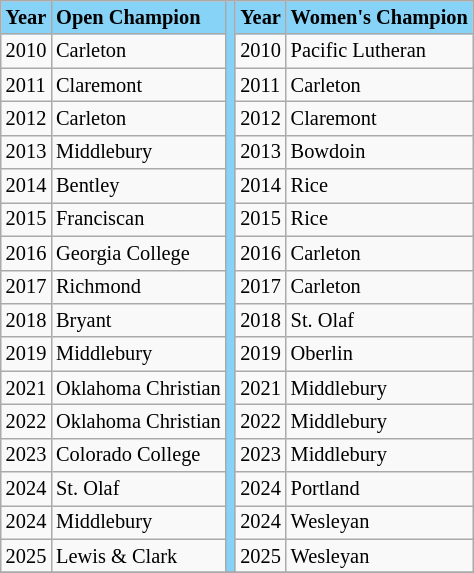<table class="wikitable" style="font-size:85%;">
<tr ! style="background-color: #87D3F8;">
<td><strong>Year</strong></td>
<td><strong>Open Champion</strong></td>
<td rowspan=17></td>
<td><strong>Year</strong></td>
<td><strong>Women's Champion</strong></td>
</tr>
<tr --->
<td>2010</td>
<td>Carleton</td>
<td>2010</td>
<td>Pacific Lutheran</td>
</tr>
<tr --->
<td>2011</td>
<td>Claremont</td>
<td>2011</td>
<td>Carleton</td>
</tr>
<tr --->
<td>2012</td>
<td>Carleton</td>
<td>2012</td>
<td>Claremont</td>
</tr>
<tr --->
<td>2013</td>
<td>Middlebury</td>
<td>2013</td>
<td>Bowdoin</td>
</tr>
<tr --->
<td>2014</td>
<td>Bentley</td>
<td>2014</td>
<td>Rice</td>
</tr>
<tr --->
<td>2015</td>
<td>Franciscan</td>
<td>2015</td>
<td>Rice</td>
</tr>
<tr --->
<td>2016</td>
<td>Georgia College</td>
<td>2016</td>
<td>Carleton</td>
</tr>
<tr --->
<td>2017</td>
<td>Richmond</td>
<td>2017</td>
<td>Carleton</td>
</tr>
<tr --->
<td>2018</td>
<td>Bryant</td>
<td>2018</td>
<td>St. Olaf</td>
</tr>
<tr --->
<td>2019</td>
<td>Middlebury</td>
<td>2019</td>
<td>Oberlin</td>
</tr>
<tr --->
<td>2021</td>
<td>Oklahoma Christian</td>
<td>2021</td>
<td>Middlebury</td>
</tr>
<tr --->
<td>2022</td>
<td>Oklahoma Christian</td>
<td>2022</td>
<td>Middlebury</td>
</tr>
<tr --->
<td>2023</td>
<td>Colorado College</td>
<td>2023</td>
<td>Middlebury</td>
</tr>
<tr --->
<td>2024</td>
<td>St. Olaf</td>
<td>2024</td>
<td>Portland</td>
</tr>
<tr --->
<td>2024</td>
<td>Middlebury</td>
<td>2024</td>
<td>Wesleyan</td>
</tr>
<tr --->
<td>2025</td>
<td>Lewis & Clark</td>
<td>2025</td>
<td>Wesleyan</td>
</tr>
<tr --->
</tr>
</table>
